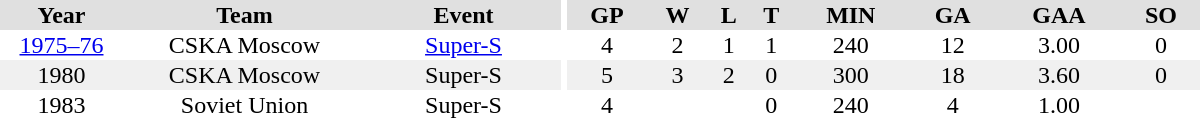<table style="text-align:center; width: 50em; padding: 0; border-spacing: 0; border: 0;">
<tr style="background: #e0e0e0;">
<th style="width: 5em;">Year</th>
<th style="width: 10em;">Team</th>
<th style="width: 8em;">Event</th>
<th rowspan="99" style="background: #fff; width: 0.1em;"></th>
<th>GP</th>
<th>W</th>
<th>L</th>
<th>T</th>
<th>MIN</th>
<th>GA</th>
<th>GAA</th>
<th>SO</th>
</tr>
<tr>
<td><a href='#'>1975–76</a></td>
<td>CSKA Moscow</td>
<td><a href='#'>Super-S</a></td>
<td>4</td>
<td>2</td>
<td>1</td>
<td>1</td>
<td>240</td>
<td>12</td>
<td>3.00</td>
<td>0</td>
</tr>
<tr style="background: #f0f0f0;">
<td>1980</td>
<td>CSKA Moscow</td>
<td>Super-S</td>
<td>5</td>
<td>3</td>
<td>2</td>
<td>0</td>
<td>300</td>
<td>18</td>
<td>3.60</td>
<td>0</td>
</tr>
<tr>
<td>1983</td>
<td>Soviet Union</td>
<td>Super-S</td>
<td>4</td>
<td></td>
<td></td>
<td>0</td>
<td>240</td>
<td>4</td>
<td>1.00</td>
<td></td>
</tr>
</table>
